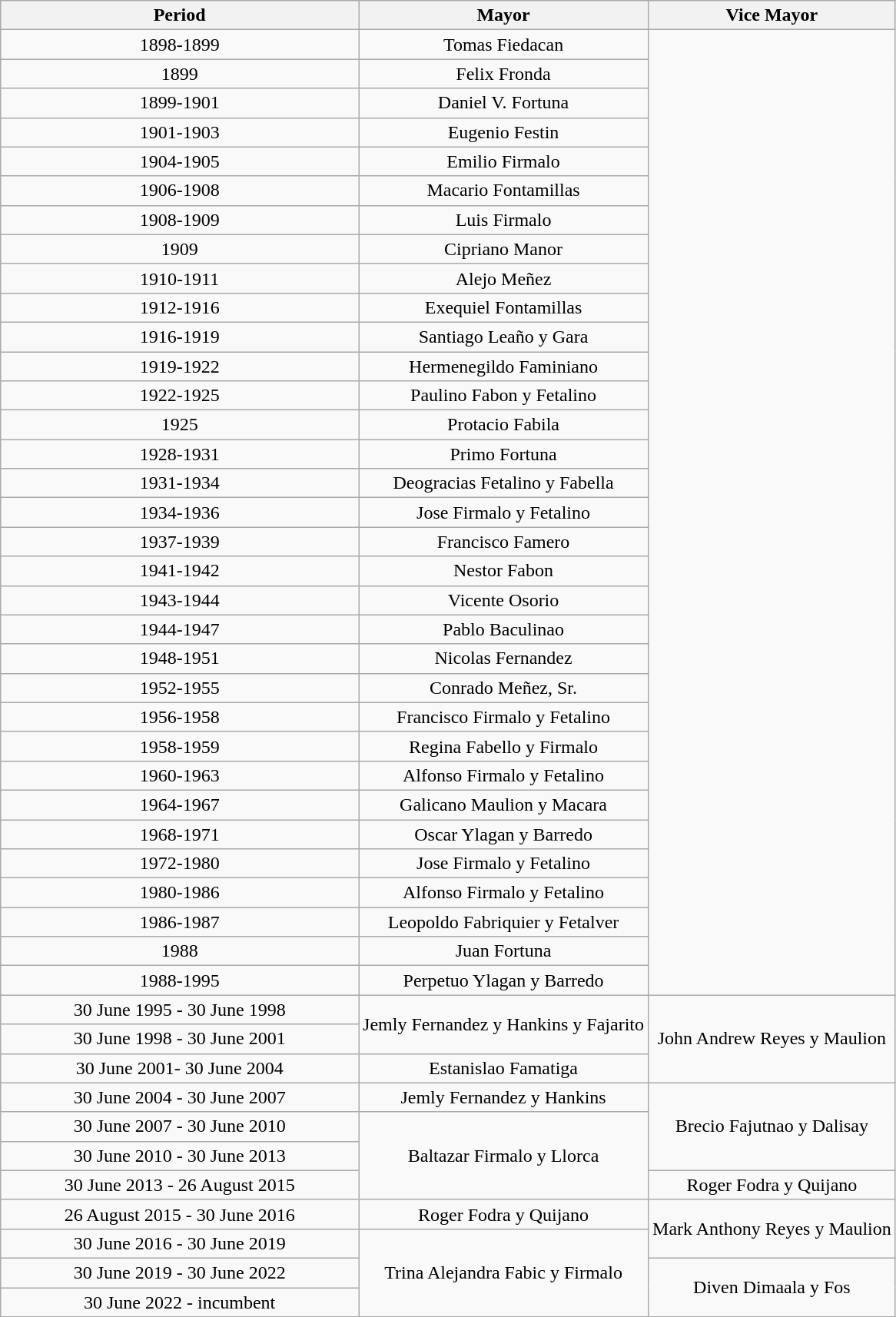<table class="wikitable" style="text-align:center;">
<tr>
<th width=40%>Period</th>
<th>Mayor</th>
<th>Vice Mayor</th>
</tr>
<tr>
<td>1898-1899</td>
<td>Tomas Fiedacan</td>
<td rowspan=33></td>
</tr>
<tr>
<td>1899</td>
<td>Felix Fronda</td>
</tr>
<tr>
<td>1899-1901</td>
<td>Daniel V. Fortuna</td>
</tr>
<tr>
<td>1901-1903</td>
<td>Eugenio Festin</td>
</tr>
<tr>
<td>1904-1905</td>
<td>Emilio Firmalo</td>
</tr>
<tr>
<td>1906-1908</td>
<td>Macario Fontamillas</td>
</tr>
<tr>
<td>1908-1909</td>
<td>Luis Firmalo</td>
</tr>
<tr>
<td>1909</td>
<td>Cipriano Manor</td>
</tr>
<tr>
<td>1910-1911</td>
<td>Alejo Meñez</td>
</tr>
<tr>
<td>1912-1916</td>
<td>Exequiel Fontamillas</td>
</tr>
<tr>
<td>1916-1919</td>
<td>Santiago Leaño y Gara</td>
</tr>
<tr>
<td>1919-1922</td>
<td>Hermenegildo Faminiano</td>
</tr>
<tr>
<td>1922-1925</td>
<td>Paulino Fabon y Fetalino</td>
</tr>
<tr>
<td>1925</td>
<td>Protacio Fabila</td>
</tr>
<tr>
<td>1928-1931</td>
<td>Primo Fortuna</td>
</tr>
<tr>
<td>1931-1934</td>
<td>Deogracias Fetalino y Fabella</td>
</tr>
<tr>
<td>1934-1936</td>
<td>Jose Firmalo y Fetalino</td>
</tr>
<tr>
<td>1937-1939</td>
<td>Francisco Famero</td>
</tr>
<tr>
<td>1941-1942</td>
<td>Nestor Fabon</td>
</tr>
<tr>
<td>1943-1944</td>
<td>Vicente Osorio</td>
</tr>
<tr>
<td>1944-1947</td>
<td>Pablo Baculinao</td>
</tr>
<tr>
<td>1948-1951</td>
<td>Nicolas Fernandez</td>
</tr>
<tr>
<td>1952-1955</td>
<td>Conrado Meñez, Sr.</td>
</tr>
<tr>
<td>1956-1958</td>
<td>Francisco Firmalo y Fetalino</td>
</tr>
<tr>
<td>1958-1959</td>
<td>Regina Fabello y Firmalo</td>
</tr>
<tr>
<td>1960-1963</td>
<td>Alfonso Firmalo y Fetalino</td>
</tr>
<tr>
<td>1964-1967</td>
<td>Galicano Maulion y Macara</td>
</tr>
<tr>
<td>1968-1971</td>
<td>Oscar Ylagan y Barredo</td>
</tr>
<tr>
<td>1972-1980</td>
<td>Jose Firmalo y Fetalino</td>
</tr>
<tr>
<td>1980-1986</td>
<td>Alfonso Firmalo y Fetalino</td>
</tr>
<tr>
<td>1986-1987</td>
<td>Leopoldo Fabriquier y Fetalver</td>
</tr>
<tr>
<td>1988</td>
<td>Juan Fortuna</td>
</tr>
<tr>
<td>1988-1995</td>
<td>Perpetuo Ylagan y Barredo</td>
</tr>
<tr>
<td>30 June 1995 - 30 June 1998</td>
<td rowspan=2>Jemly Fernandez y Hankins y Fajarito</td>
<td rowspan=3>John Andrew Reyes y Maulion</td>
</tr>
<tr>
<td>30 June 1998 - 30 June 2001</td>
</tr>
<tr>
<td>30 June 2001- 30 June 2004</td>
<td>Estanislao Famatiga</td>
</tr>
<tr>
<td>30 June 2004 - 30 June 2007</td>
<td>Jemly Fernandez y Hankins</td>
<td rowspan=3>Brecio Fajutnao y Dalisay</td>
</tr>
<tr>
<td>30 June 2007 - 30 June 2010</td>
<td rowspan=3>Baltazar Firmalo y Llorca</td>
</tr>
<tr>
<td>30 June 2010 - 30 June 2013</td>
</tr>
<tr>
<td>30 June 2013 - 26 August 2015</td>
<td>Roger Fodra y Quijano</td>
</tr>
<tr>
<td>26 August 2015 - 30 June 2016</td>
<td>Roger Fodra y Quijano</td>
<td rowspan=2>Mark Anthony Reyes y Maulion</td>
</tr>
<tr>
<td>30 June 2016 - 30 June 2019</td>
<td rowspan=3>Trina Alejandra Fabic y Firmalo</td>
</tr>
<tr>
<td>30 June 2019 - 30 June 2022</td>
<td rowspan=2>Diven Dimaala y Fos</td>
</tr>
<tr>
<td>30 June 2022 - incumbent</td>
</tr>
</table>
